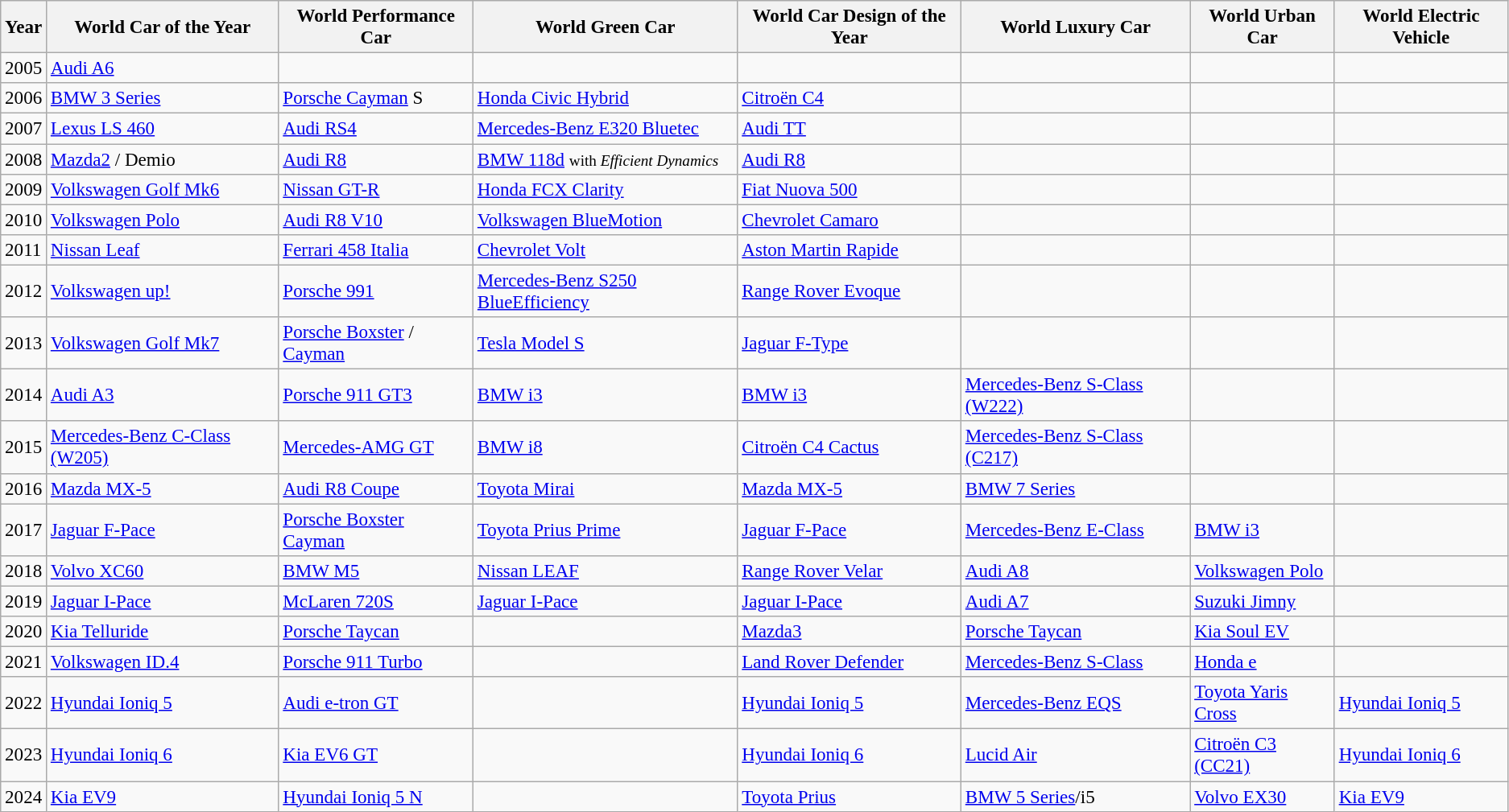<table class="wikitable" style="font-size:96%;">
<tr>
<th>Year</th>
<th><strong>World Car of the Year</strong></th>
<th>World Performance Car</th>
<th>World Green Car</th>
<th>World Car Design of the Year</th>
<th>World Luxury Car</th>
<th>World Urban Car</th>
<th>World Electric Vehicle</th>
</tr>
<tr>
<td>2005</td>
<td><a href='#'>Audi A6</a></td>
<td></td>
<td></td>
<td></td>
<td></td>
<td></td>
<td></td>
</tr>
<tr>
<td>2006</td>
<td><a href='#'>BMW 3 Series</a></td>
<td><a href='#'>Porsche Cayman</a> S</td>
<td><a href='#'>Honda Civic Hybrid</a></td>
<td><a href='#'>Citroën C4</a></td>
<td></td>
<td></td>
<td></td>
</tr>
<tr>
<td>2007</td>
<td><a href='#'>Lexus LS 460</a></td>
<td><a href='#'>Audi RS4</a></td>
<td><a href='#'>Mercedes-Benz E320 Bluetec</a></td>
<td><a href='#'>Audi TT</a></td>
<td></td>
<td></td>
<td></td>
</tr>
<tr>
<td>2008</td>
<td><a href='#'>Mazda2</a> / Demio</td>
<td><a href='#'>Audi R8</a></td>
<td><a href='#'>BMW 118d</a> <small>with <em>Efficient Dynamics</em></small></td>
<td><a href='#'>Audi R8</a></td>
<td></td>
<td></td>
<td></td>
</tr>
<tr>
<td>2009</td>
<td><a href='#'>Volkswagen Golf Mk6</a></td>
<td><a href='#'>Nissan GT-R</a></td>
<td><a href='#'>Honda FCX Clarity</a></td>
<td><a href='#'>Fiat Nuova 500</a></td>
<td></td>
<td></td>
<td></td>
</tr>
<tr>
<td>2010</td>
<td><a href='#'>Volkswagen Polo</a></td>
<td><a href='#'>Audi R8 V10</a></td>
<td><a href='#'>Volkswagen BlueMotion</a></td>
<td><a href='#'>Chevrolet Camaro</a></td>
<td></td>
<td></td>
<td></td>
</tr>
<tr>
<td>2011</td>
<td><a href='#'>Nissan Leaf</a></td>
<td><a href='#'>Ferrari 458 Italia</a></td>
<td><a href='#'>Chevrolet Volt</a></td>
<td><a href='#'>Aston Martin Rapide</a></td>
<td></td>
<td></td>
<td></td>
</tr>
<tr>
<td>2012</td>
<td><a href='#'>Volkswagen up!</a></td>
<td><a href='#'>Porsche 991</a></td>
<td><a href='#'>Mercedes-Benz S250 BlueEfficiency</a></td>
<td><a href='#'>Range Rover Evoque</a></td>
<td></td>
<td></td>
<td></td>
</tr>
<tr>
<td>2013</td>
<td><a href='#'>Volkswagen Golf Mk7</a></td>
<td><a href='#'>Porsche Boxster</a> / <a href='#'>Cayman</a></td>
<td><a href='#'>Tesla Model S</a></td>
<td><a href='#'>Jaguar F-Type</a></td>
<td></td>
<td></td>
<td></td>
</tr>
<tr>
<td>2014</td>
<td><a href='#'>Audi A3</a></td>
<td><a href='#'>Porsche 911 GT3</a></td>
<td><a href='#'>BMW i3</a></td>
<td><a href='#'>BMW i3</a></td>
<td><a href='#'>Mercedes-Benz S-Class (W222)</a></td>
<td></td>
<td></td>
</tr>
<tr>
<td>2015</td>
<td><a href='#'>Mercedes-Benz C-Class (W205)</a></td>
<td><a href='#'>Mercedes-AMG GT</a></td>
<td><a href='#'>BMW i8</a></td>
<td><a href='#'>Citroën C4 Cactus</a></td>
<td><a href='#'>Mercedes-Benz S-Class (C217)</a></td>
<td></td>
<td></td>
</tr>
<tr>
<td>2016</td>
<td><a href='#'>Mazda MX-5</a></td>
<td><a href='#'>Audi R8 Coupe</a></td>
<td><a href='#'>Toyota Mirai</a></td>
<td><a href='#'>Mazda MX-5</a></td>
<td><a href='#'>BMW 7 Series</a></td>
<td></td>
<td></td>
</tr>
<tr>
<td>2017</td>
<td><a href='#'>Jaguar F-Pace</a></td>
<td><a href='#'>Porsche Boxster Cayman</a></td>
<td><a href='#'>Toyota Prius Prime</a></td>
<td><a href='#'>Jaguar F-Pace</a></td>
<td><a href='#'>Mercedes-Benz E-Class</a></td>
<td><a href='#'>BMW i3</a></td>
<td></td>
</tr>
<tr>
<td>2018</td>
<td><a href='#'>Volvo XC60</a></td>
<td><a href='#'>BMW M5</a></td>
<td><a href='#'>Nissan LEAF</a></td>
<td><a href='#'>Range Rover Velar</a></td>
<td><a href='#'>Audi A8</a></td>
<td><a href='#'>Volkswagen Polo</a></td>
<td></td>
</tr>
<tr>
<td>2019</td>
<td><a href='#'>Jaguar I-Pace</a></td>
<td><a href='#'>McLaren 720S</a></td>
<td><a href='#'>Jaguar I-Pace</a></td>
<td><a href='#'>Jaguar I-Pace</a></td>
<td><a href='#'>Audi A7</a></td>
<td><a href='#'>Suzuki Jimny</a></td>
<td></td>
</tr>
<tr>
<td>2020</td>
<td><a href='#'>Kia Telluride</a></td>
<td><a href='#'>Porsche Taycan</a></td>
<td></td>
<td><a href='#'>Mazda3</a></td>
<td><a href='#'>Porsche Taycan</a></td>
<td><a href='#'>Kia Soul EV</a></td>
<td></td>
</tr>
<tr>
<td>2021</td>
<td><a href='#'>Volkswagen ID.4</a></td>
<td><a href='#'>Porsche 911 Turbo</a></td>
<td></td>
<td><a href='#'>Land Rover Defender</a></td>
<td><a href='#'>Mercedes-Benz S-Class</a></td>
<td><a href='#'>Honda e</a></td>
<td></td>
</tr>
<tr>
<td>2022</td>
<td><a href='#'>Hyundai Ioniq 5</a></td>
<td><a href='#'>Audi e-tron GT</a></td>
<td></td>
<td><a href='#'>Hyundai Ioniq 5</a></td>
<td><a href='#'>Mercedes-Benz EQS</a></td>
<td><a href='#'>Toyota Yaris Cross</a></td>
<td><a href='#'>Hyundai Ioniq 5</a></td>
</tr>
<tr>
<td>2023</td>
<td><a href='#'>Hyundai Ioniq 6</a></td>
<td><a href='#'>Kia EV6 GT</a></td>
<td></td>
<td><a href='#'>Hyundai Ioniq 6</a></td>
<td><a href='#'>Lucid Air</a></td>
<td><a href='#'>Citroën C3 (CC21)</a></td>
<td><a href='#'>Hyundai Ioniq 6</a></td>
</tr>
<tr>
<td>2024</td>
<td><a href='#'>Kia EV9</a></td>
<td><a href='#'> Hyundai Ioniq 5 N</a></td>
<td></td>
<td><a href='#'>Toyota Prius</a></td>
<td><a href='#'>BMW 5 Series</a>/i5</td>
<td><a href='#'>Volvo EX30</a></td>
<td><a href='#'>Kia EV9</a></td>
</tr>
</table>
